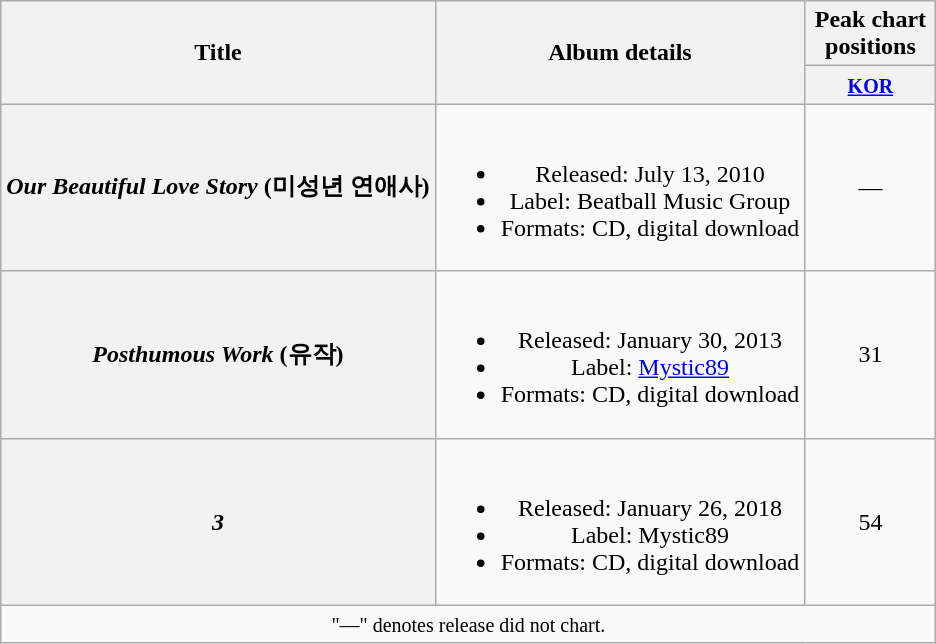<table class="wikitable plainrowheaders" style="text-align:center;">
<tr>
<th scope="col" rowspan="2">Title</th>
<th scope="col" rowspan="2">Album details</th>
<th scope="col" colspan="1" style="width:5em;">Peak chart positions</th>
</tr>
<tr>
<th><small><a href='#'>KOR</a></small><br></th>
</tr>
<tr>
<th scope="row"><em>Our Beautiful Love Story</em> (미성년 연애사)</th>
<td><br><ul><li>Released: July 13, 2010</li><li>Label: Beatball Music Group</li><li>Formats: CD, digital download</li></ul></td>
<td>—</td>
</tr>
<tr>
<th scope="row"><em>Posthumous Work</em> (유작)</th>
<td><br><ul><li>Released: January 30, 2013</li><li>Label: <a href='#'>Mystic89</a></li><li>Formats: CD, digital download</li></ul></td>
<td>31</td>
</tr>
<tr>
<th scope="row"><em>3</em></th>
<td><br><ul><li>Released: January 26, 2018</li><li>Label: Mystic89</li><li>Formats: CD, digital download</li></ul></td>
<td>54</td>
</tr>
<tr>
<td colspan="3" align="center"><small>"—" denotes release did not chart.</small></td>
</tr>
</table>
